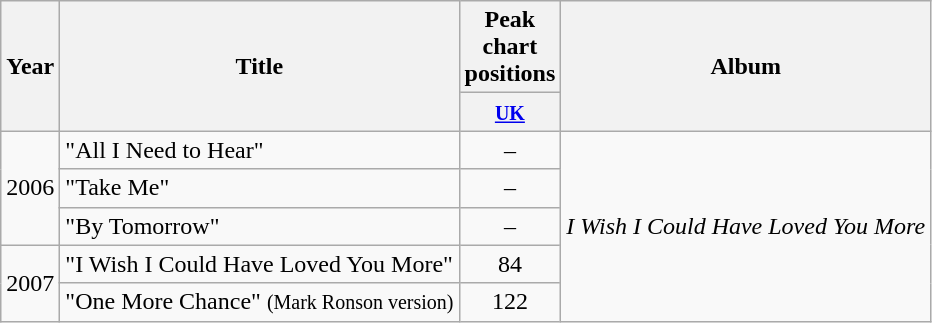<table class="wikitable">
<tr>
<th rowspan="2">Year</th>
<th rowspan="2">Title</th>
<th>Peak chart positions</th>
<th rowspan="2">Album</th>
</tr>
<tr>
<th style="width:40px;"><small><a href='#'>UK</a></small></th>
</tr>
<tr>
<td rowspan="3">2006</td>
<td>"All I Need to Hear"</td>
<td style="text-align:center;">–</td>
<td rowspan="5"><em>I Wish I Could Have Loved You More</em></td>
</tr>
<tr>
<td>"Take Me"</td>
<td style="text-align:center;">–</td>
</tr>
<tr>
<td>"By Tomorrow"</td>
<td style="text-align:center;">–</td>
</tr>
<tr>
<td rowspan="2">2007</td>
<td>"I Wish I Could Have Loved You More"</td>
<td style="text-align:center;">84</td>
</tr>
<tr>
<td>"One More Chance" <small>(Mark Ronson version)</small></td>
<td style="text-align:center;">122</td>
</tr>
</table>
